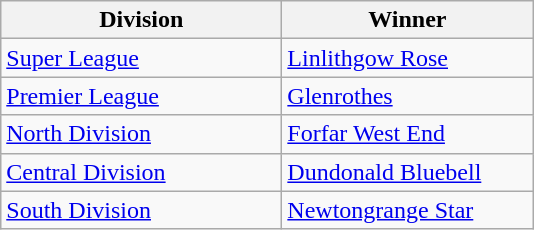<table class="wikitable">
<tr>
<th width=180>Division</th>
<th width=160>Winner</th>
</tr>
<tr>
<td><a href='#'>Super League</a></td>
<td><a href='#'>Linlithgow Rose</a></td>
</tr>
<tr>
<td><a href='#'>Premier League</a></td>
<td><a href='#'>Glenrothes</a></td>
</tr>
<tr>
<td><a href='#'>North Division</a></td>
<td><a href='#'>Forfar West End</a></td>
</tr>
<tr>
<td><a href='#'>Central Division</a></td>
<td><a href='#'>Dundonald Bluebell</a></td>
</tr>
<tr>
<td><a href='#'>South Division</a></td>
<td><a href='#'>Newtongrange Star</a></td>
</tr>
</table>
